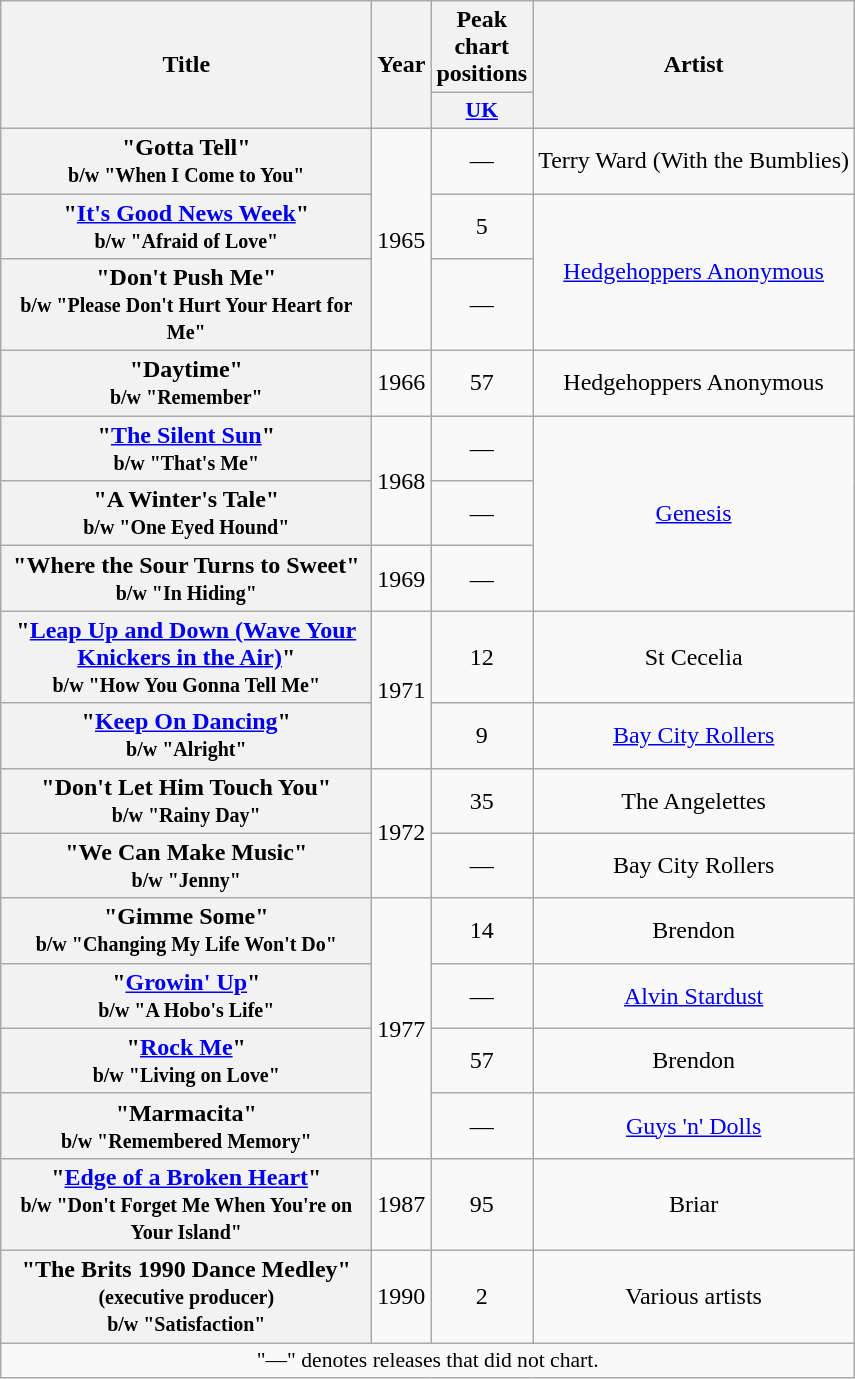<table class="wikitable plainrowheaders" style="text-align:center;">
<tr>
<th rowspan="2" scope="col" style="width:15em;">Title</th>
<th rowspan="2" scope="col">Year</th>
<th>Peak chart<br>positions</th>
<th rowspan="2">Artist</th>
</tr>
<tr>
<th scope="col" style="width:2em;font-size:90%;"><a href='#'>UK</a></th>
</tr>
<tr>
<th scope="row">"Gotta Tell" <br><small>b/w "When I Come to You"</small></th>
<td rowspan="3">1965</td>
<td>—</td>
<td>Terry Ward (With the Bumblies)</td>
</tr>
<tr>
<th scope="row">"<a href='#'>It's Good News Week</a>"<br><small>b/w "Afraid of Love"</small></th>
<td>5</td>
<td rowspan="2"><a href='#'>Hedgehoppers Anonymous</a></td>
</tr>
<tr>
<th scope="row">"Don't Push Me"<br><small>b/w "Please Don't Hurt Your Heart for Me"</small></th>
<td>—</td>
</tr>
<tr>
<th scope="row">"Daytime"<br><small>b/w "Remember"</small></th>
<td>1966</td>
<td>57</td>
<td>Hedgehoppers Anonymous</td>
</tr>
<tr>
<th scope="row">"<a href='#'>The Silent Sun</a>"<br><small>b/w "That's Me"</small></th>
<td rowspan="2">1968</td>
<td>—</td>
<td rowspan="3"><a href='#'>Genesis</a></td>
</tr>
<tr>
<th scope="row">"A Winter's Tale"<br><small>b/w "One Eyed Hound"</small></th>
<td>—</td>
</tr>
<tr>
<th scope="row">"Where the Sour Turns to Sweet"<br><small>b/w "In Hiding"</small></th>
<td>1969</td>
<td>—</td>
</tr>
<tr>
<th scope="row">"<a href='#'>Leap Up and Down (Wave Your Knickers in the Air)</a>"<br><small>b/w "How You Gonna Tell Me"</small></th>
<td rowspan="2">1971</td>
<td>12</td>
<td>St Cecelia</td>
</tr>
<tr>
<th scope="row">"<a href='#'>Keep On Dancing</a>"<br><small>b/w "Alright"</small></th>
<td>9</td>
<td><a href='#'>Bay City Rollers</a></td>
</tr>
<tr>
<th scope="row">"Don't Let Him Touch You"<br><small>b/w "Rainy Day"</small></th>
<td rowspan="2">1972</td>
<td>35</td>
<td>The Angelettes</td>
</tr>
<tr>
<th scope="row">"We Can Make Music"<br><small>b/w "Jenny"</small></th>
<td>—</td>
<td>Bay City Rollers</td>
</tr>
<tr>
<th scope="row">"Gimme Some"<br><small>b/w "Changing My Life Won't Do"</small></th>
<td rowspan="4">1977</td>
<td>14</td>
<td>Brendon</td>
</tr>
<tr>
<th scope="row">"<a href='#'>Growin' Up</a>"<br><small>b/w "A Hobo's Life"</small></th>
<td>—</td>
<td><a href='#'>Alvin Stardust</a></td>
</tr>
<tr>
<th scope="row">"<a href='#'>Rock Me</a>"<br><small>b/w "Living on Love"</small></th>
<td>57</td>
<td>Brendon</td>
</tr>
<tr>
<th scope="row">"Marmacita"<br><small>b/w "Remembered Memory"</small></th>
<td>—</td>
<td><a href='#'>Guys 'n' Dolls</a></td>
</tr>
<tr>
<th scope="row">"<a href='#'>Edge of a Broken Heart</a>"<br><small>b/w "Don't Forget Me When You're on Your Island"</small></th>
<td>1987</td>
<td>95</td>
<td>Briar</td>
</tr>
<tr>
<th scope="row">"The Brits 1990 Dance Medley" <small>(executive producer)</small><br><small>b/w "Satisfaction"</small></th>
<td>1990</td>
<td>2</td>
<td>Various artists</td>
</tr>
<tr>
<td colspan="4" style="font-size:90%">"—" denotes releases that did not chart.</td>
</tr>
</table>
